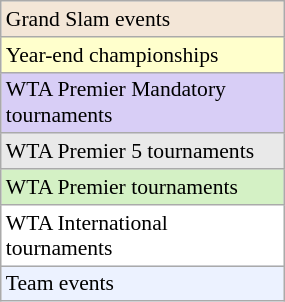<table class="wikitable"  style="font-size:90%; width:15%;">
<tr style="background:#F3E6D7;">
<td>Grand Slam events</td>
</tr>
<tr style="background:#ffc;">
<td>Year-end championships</td>
</tr>
<tr style="background:#d8cef6;">
<td>WTA Premier Mandatory tournaments</td>
</tr>
<tr style="background:#E9E9E9;">
<td>WTA Premier 5 tournaments</td>
</tr>
<tr style="background:#D4F1C5;">
<td>WTA Premier tournaments</td>
</tr>
<tr style="background:#fff;">
<td>WTA International tournaments</td>
</tr>
<tr style="background:#ECF2FF;">
<td>Team events</td>
</tr>
</table>
